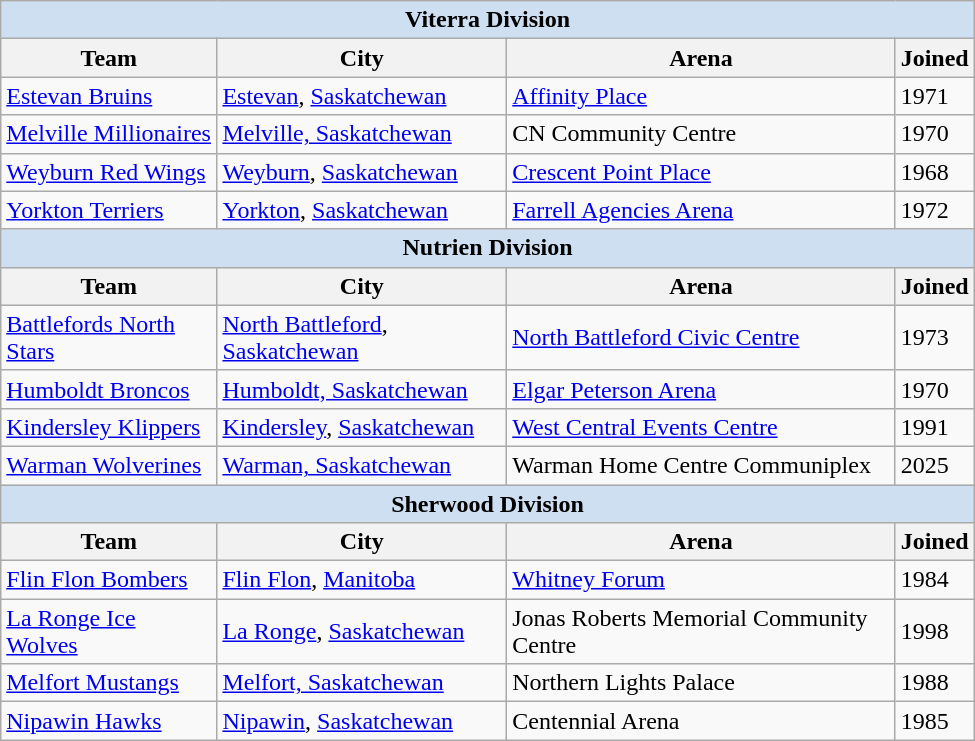<table class="wikitable" width=650px>
<tr align="center"  bgcolor="#cedff2">
<td colspan="11"><strong>Viterra Division</strong></td>
</tr>
<tr align="center">
<th>Team</th>
<th>City</th>
<th>Arena</th>
<th>Joined</th>
</tr>
<tr>
<td><a href='#'>Estevan Bruins</a></td>
<td><a href='#'>Estevan</a>, <a href='#'>Saskatchewan</a></td>
<td><a href='#'>Affinity Place</a></td>
<td>1971</td>
</tr>
<tr>
<td><a href='#'>Melville Millionaires</a></td>
<td><a href='#'>Melville, Saskatchewan</a></td>
<td>CN Community Centre</td>
<td>1970</td>
</tr>
<tr>
<td><a href='#'>Weyburn Red Wings</a></td>
<td><a href='#'>Weyburn</a>, <a href='#'>Saskatchewan</a></td>
<td><a href='#'>Crescent Point Place</a></td>
<td>1968</td>
</tr>
<tr>
<td><a href='#'>Yorkton Terriers</a></td>
<td><a href='#'>Yorkton</a>, <a href='#'>Saskatchewan</a></td>
<td><a href='#'>Farrell Agencies Arena</a></td>
<td>1972</td>
</tr>
<tr align="center"  bgcolor="#cedff2">
<td colspan="11"><strong>Nutrien Division</strong></td>
</tr>
<tr>
<th>Team</th>
<th>City</th>
<th>Arena</th>
<th>Joined</th>
</tr>
<tr>
<td><a href='#'>Battlefords North Stars</a></td>
<td><a href='#'>North Battleford</a>, <a href='#'>Saskatchewan</a></td>
<td><a href='#'>North Battleford Civic Centre</a></td>
<td>1973</td>
</tr>
<tr>
<td><a href='#'>Humboldt Broncos</a></td>
<td><a href='#'>Humboldt, Saskatchewan</a></td>
<td><a href='#'>Elgar Peterson Arena</a></td>
<td>1970</td>
</tr>
<tr>
<td><a href='#'>Kindersley Klippers</a></td>
<td><a href='#'>Kindersley</a>, <a href='#'>Saskatchewan</a></td>
<td><a href='#'>West Central Events Centre</a></td>
<td>1991</td>
</tr>
<tr>
<td><a href='#'>Warman Wolverines</a></td>
<td><a href='#'>Warman, Saskatchewan</a></td>
<td>Warman Home Centre Communiplex</td>
<td>2025</td>
</tr>
<tr align="center"  bgcolor="#cedff2">
<td colspan="11"><strong>Sherwood Division</strong></td>
</tr>
<tr>
<th>Team</th>
<th>City</th>
<th>Arena</th>
<th>Joined</th>
</tr>
<tr>
<td><a href='#'>Flin Flon Bombers</a></td>
<td><a href='#'>Flin Flon</a>, <a href='#'>Manitoba</a></td>
<td><a href='#'>Whitney Forum</a></td>
<td>1984</td>
</tr>
<tr>
<td><a href='#'>La Ronge Ice Wolves</a></td>
<td><a href='#'>La Ronge</a>, <a href='#'>Saskatchewan</a></td>
<td>Jonas Roberts Memorial Community Centre</td>
<td>1998</td>
</tr>
<tr>
<td><a href='#'>Melfort Mustangs</a></td>
<td><a href='#'>Melfort, Saskatchewan</a></td>
<td>Northern Lights Palace</td>
<td>1988</td>
</tr>
<tr>
<td><a href='#'>Nipawin Hawks</a></td>
<td><a href='#'>Nipawin</a>, <a href='#'>Saskatchewan</a></td>
<td>Centennial Arena</td>
<td>1985</td>
</tr>
</table>
